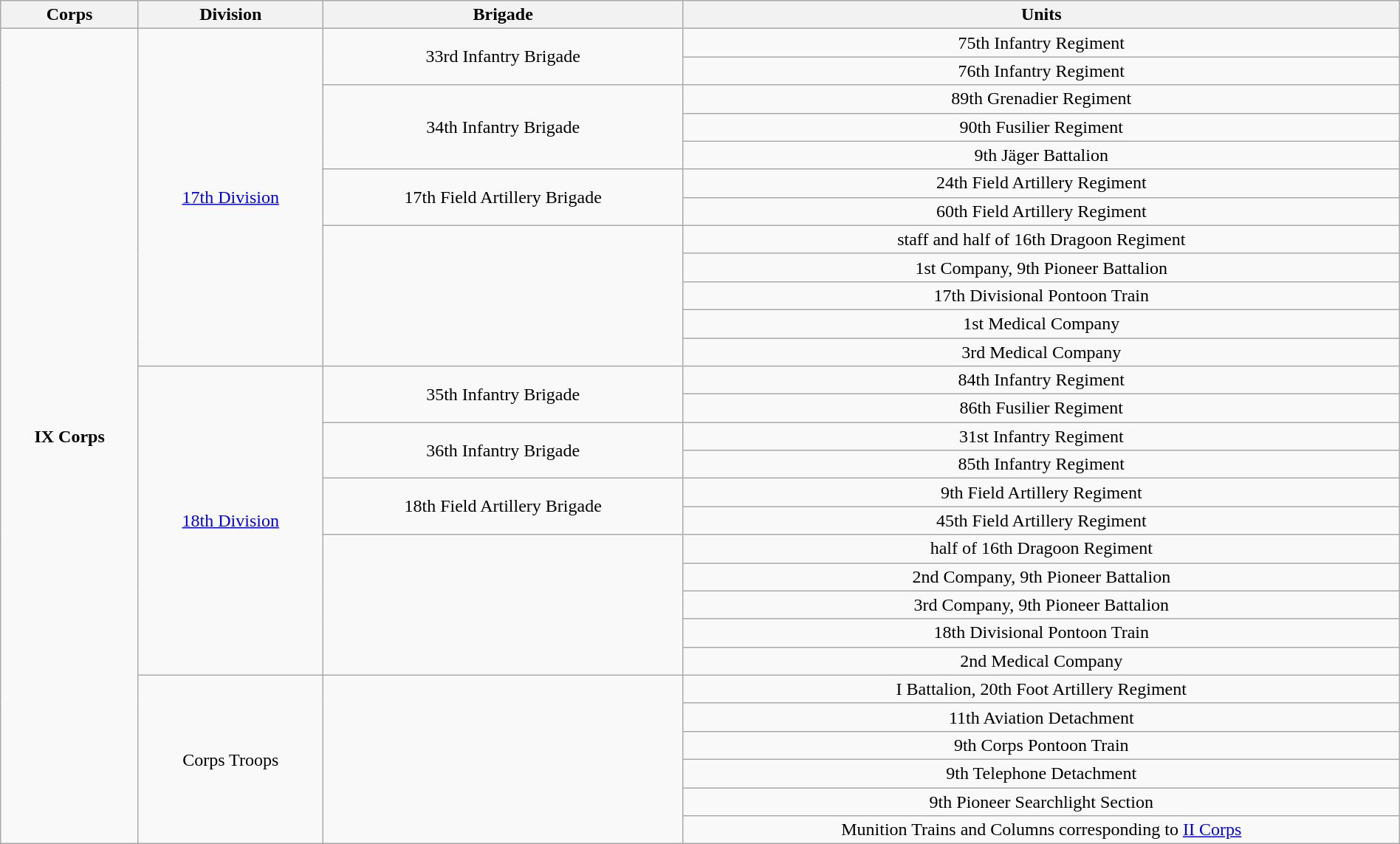<table class="wikitable collapsible collapsed" style="text-align:center; width:100%;">
<tr>
<th>Corps</th>
<th>Division</th>
<th>Brigade</th>
<th>Units</th>
</tr>
<tr>
<td ROWSPAN=29><strong>IX Corps</strong></td>
<td ROWSPAN=12><a href='#'>17th Division</a></td>
<td ROWSPAN=2>33rd Infantry Brigade</td>
<td>75th Infantry Regiment</td>
</tr>
<tr>
<td>76th Infantry Regiment</td>
</tr>
<tr>
<td ROWSPAN=3>34th Infantry Brigade</td>
<td>89th Grenadier Regiment</td>
</tr>
<tr>
<td>90th Fusilier Regiment</td>
</tr>
<tr>
<td>9th Jäger Battalion</td>
</tr>
<tr>
<td ROWSPAN=2>17th Field Artillery Brigade</td>
<td>24th Field Artillery Regiment</td>
</tr>
<tr>
<td>60th Field Artillery Regiment</td>
</tr>
<tr>
<td ROWSPAN=5></td>
<td>staff and half of 16th Dragoon Regiment</td>
</tr>
<tr>
<td>1st Company, 9th Pioneer Battalion</td>
</tr>
<tr>
<td>17th Divisional Pontoon Train</td>
</tr>
<tr>
<td>1st Medical Company</td>
</tr>
<tr>
<td>3rd Medical Company</td>
</tr>
<tr>
<td ROWSPAN=11><a href='#'>18th Division</a></td>
<td ROWSPAN=2>35th Infantry Brigade</td>
<td>84th Infantry Regiment</td>
</tr>
<tr>
<td>86th Fusilier Regiment</td>
</tr>
<tr>
<td ROWSPAN=2>36th Infantry Brigade</td>
<td>31st Infantry Regiment</td>
</tr>
<tr>
<td>85th Infantry Regiment</td>
</tr>
<tr>
<td ROWSPAN=2>18th Field Artillery Brigade</td>
<td>9th Field Artillery Regiment</td>
</tr>
<tr>
<td>45th Field Artillery Regiment</td>
</tr>
<tr>
<td ROWSPAN=5></td>
<td>half of 16th Dragoon Regiment</td>
</tr>
<tr>
<td>2nd Company, 9th Pioneer Battalion</td>
</tr>
<tr>
<td>3rd Company, 9th Pioneer Battalion</td>
</tr>
<tr>
<td>18th Divisional Pontoon Train</td>
</tr>
<tr>
<td>2nd Medical Company</td>
</tr>
<tr>
<td ROWSPAN=6>Corps Troops</td>
<td ROWSPAN=6></td>
<td>I Battalion, 20th Foot Artillery Regiment</td>
</tr>
<tr>
<td>11th Aviation Detachment</td>
</tr>
<tr>
<td>9th Corps Pontoon Train</td>
</tr>
<tr>
<td>9th Telephone Detachment</td>
</tr>
<tr>
<td>9th Pioneer Searchlight Section</td>
</tr>
<tr>
<td>Munition Trains and Columns corresponding to <a href='#'>II Corps</a></td>
</tr>
</table>
